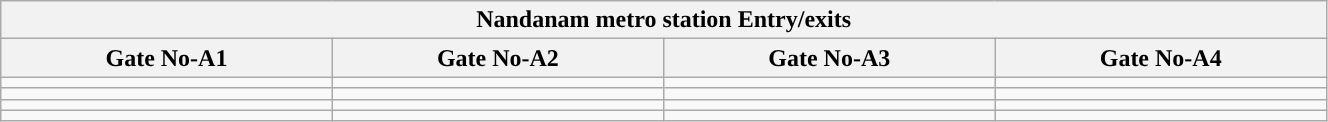<table class="wikitable" style="text-align: center;" width="70%">
<tr>
<th align="center" colspan="5" style="background:#"><span><strong>Nandanam metro station Entry/exits </strong></span></th>
</tr>
<tr>
<th style="width:5%;">Gate No-A1</th>
<th style="width:5%;">Gate No-A2</th>
<th style="width:5%;">Gate No-A3</th>
<th style="width:5%;">Gate No-A4</th>
</tr>
<tr>
<td></td>
<td></td>
<td></td>
<td></td>
</tr>
<tr>
<td></td>
<td></td>
<td></td>
<td></td>
</tr>
<tr>
<td></td>
<td></td>
<td></td>
<td></td>
</tr>
<tr>
<td></td>
<td></td>
<td></td>
<td></td>
</tr>
</table>
